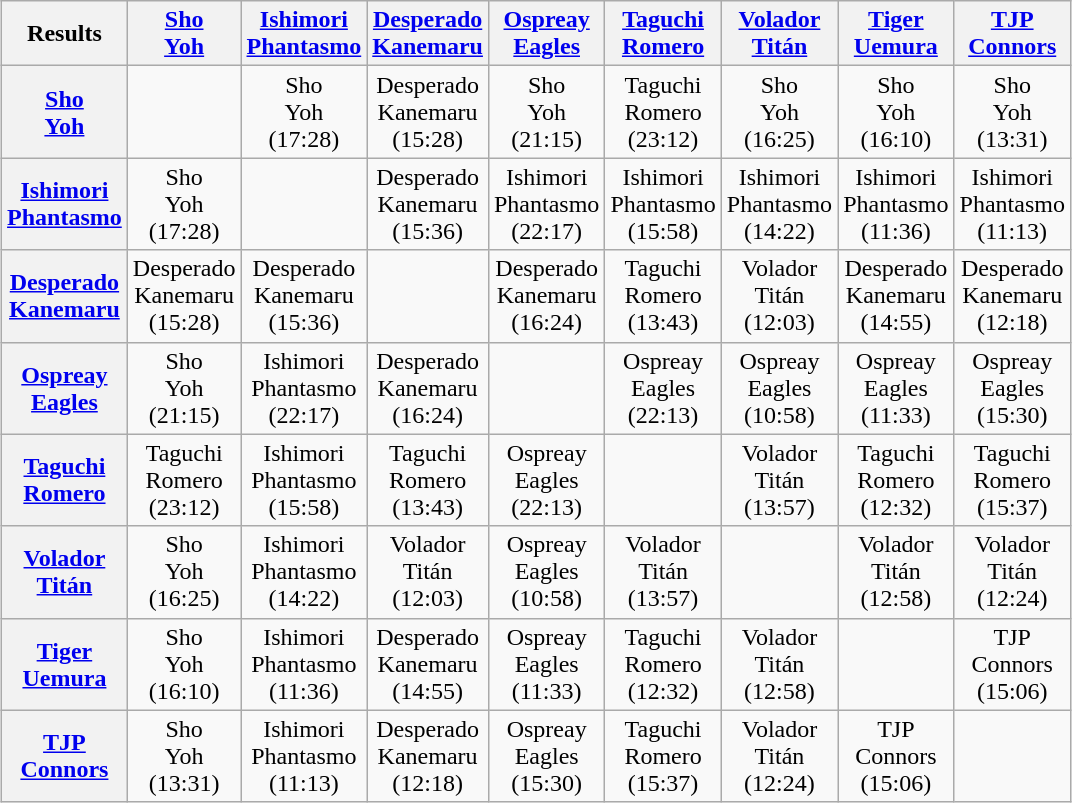<table class="wikitable" style="margin: 1em auto 1em auto;text-align:center">
<tr>
<th>Results</th>
<th><a href='#'>Sho</a><br><a href='#'>Yoh</a></th>
<th><a href='#'>Ishimori</a><br><a href='#'>Phantasmo</a></th>
<th><a href='#'>Desperado</a><br><a href='#'>Kanemaru</a></th>
<th><a href='#'>Ospreay</a><br><a href='#'>Eagles</a></th>
<th><a href='#'>Taguchi</a><br><a href='#'>Romero</a></th>
<th><a href='#'>Volador</a><br><a href='#'>Titán</a></th>
<th><a href='#'>Tiger</a><br><a href='#'>Uemura</a></th>
<th><a href='#'>TJP</a><br><a href='#'>Connors</a></th>
</tr>
<tr>
<th><a href='#'>Sho</a><br><a href='#'>Yoh</a></th>
<td></td>
<td>Sho<br> Yoh <br> (17:28)</td>
<td>Desperado<br> Kanemaru <br>(15:28)</td>
<td>Sho<br> Yoh <br> (21:15)</td>
<td>Taguchi<br> Romero <br> (23:12)</td>
<td>Sho<br> Yoh <br> (16:25)</td>
<td>Sho<br>Yoh<br>(16:10)</td>
<td>Sho<br> Yoh <br> (13:31)</td>
</tr>
<tr>
<th><a href='#'>Ishimori</a><br><a href='#'>Phantasmo</a></th>
<td>Sho<br> Yoh <br> (17:28)</td>
<td></td>
<td>Desperado<br> Kanemaru <br> (15:36)</td>
<td>Ishimori<br> Phantasmo <br> (22:17)</td>
<td>Ishimori<br> Phantasmo <br> (15:58)</td>
<td>Ishimori<br> Phantasmo <br> (14:22)</td>
<td>Ishimori<br> Phantasmo <br> (11:36)</td>
<td>Ishimori<br> Phantasmo <br> (11:13)</td>
</tr>
<tr>
<th><a href='#'>Desperado</a><br><a href='#'>Kanemaru</a></th>
<td>Desperado<br> Kanemaru <br> (15:28)</td>
<td>Desperado<br> Kanemaru <br> (15:36)</td>
<td></td>
<td>Desperado<br> Kanemaru <br> (16:24)</td>
<td>Taguchi<br> Romero <br> (13:43)</td>
<td>Volador<br> Titán <br> (12:03)</td>
<td>Desperado<br> Kanemaru <br> (14:55)</td>
<td>Desperado<br> Kanemaru <br> (12:18)</td>
</tr>
<tr>
<th><a href='#'>Ospreay</a><br><a href='#'>Eagles</a></th>
<td>Sho<br> Yoh <br> (21:15)</td>
<td>Ishimori<br> Phantasmo <br> (22:17)</td>
<td>Desperado<br> Kanemaru <br> (16:24)</td>
<td></td>
<td>Ospreay<br> Eagles <br> (22:13)</td>
<td>Ospreay<br> Eagles <br> (10:58)</td>
<td>Ospreay<br> Eagles <br> (11:33)</td>
<td>Ospreay<br> Eagles <br> (15:30)</td>
</tr>
<tr>
<th><a href='#'>Taguchi</a><br><a href='#'>Romero</a></th>
<td>Taguchi<br> Romero <br> (23:12)</td>
<td>Ishimori<br> Phantasmo <br> (15:58)</td>
<td>Taguchi<br> Romero <br> (13:43)</td>
<td>Ospreay<br> Eagles <br> (22:13)</td>
<td></td>
<td>Volador<br> Titán <br> (13:57)</td>
<td>Taguchi<br> Romero <br> (12:32)</td>
<td>Taguchi<br> Romero <br> (15:37)</td>
</tr>
<tr>
<th><a href='#'>Volador</a><br><a href='#'>Titán</a></th>
<td>Sho<br> Yoh <br> (16:25)</td>
<td>Ishimori<br> Phantasmo <br> (14:22)</td>
<td>Volador<br> Titán <br> (12:03)</td>
<td>Ospreay<br> Eagles <br> (10:58)</td>
<td>Volador<br> Titán <br> (13:57)</td>
<td></td>
<td>Volador<br> Titán <br> (12:58)</td>
<td>Volador<br> Titán <br> (12:24)</td>
</tr>
<tr>
<th><a href='#'>Tiger</a><br><a href='#'>Uemura</a></th>
<td>Sho<br>Yoh<br>(16:10)</td>
<td>Ishimori<br> Phantasmo <br> (11:36)</td>
<td>Desperado<br> Kanemaru <br> (14:55)</td>
<td>Ospreay<br> Eagles <br> (11:33)</td>
<td>Taguchi<br> Romero <br> (12:32)</td>
<td>Volador<br> Titán <br> (12:58)</td>
<td></td>
<td>TJP<br>Connors <br> (15:06)</td>
</tr>
<tr>
<th><a href='#'>TJP</a><br> <a href='#'>Connors</a></th>
<td>Sho<br> Yoh <br> (13:31)</td>
<td>Ishimori<br> Phantasmo <br> (11:13)</td>
<td>Desperado<br> Kanemaru <br> (12:18)</td>
<td>Ospreay<br> Eagles <br> (15:30)</td>
<td>Taguchi<br> Romero <br> (15:37)</td>
<td>Volador<br> Titán <br> (12:24)</td>
<td>TJP<br>Connors <br> (15:06)</td>
<td></td>
</tr>
</table>
